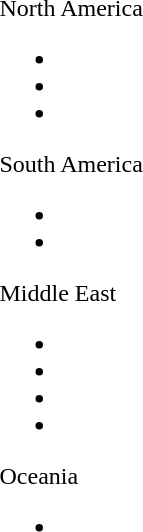<table>
<tr>
<td width="20"> </td>
<td valign="top"><br>North America<ul><li></li><li></li><li></li></ul>South America<ul><li></li><li></li></ul>
Middle East<ul><li></li><li></li><li></li><li></li></ul>Oceania<ul><li></li></ul></td>
</tr>
</table>
